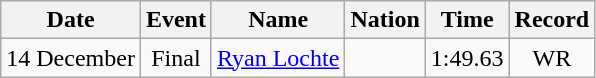<table class=wikitable style=text-align:center>
<tr>
<th>Date</th>
<th>Event</th>
<th>Name</th>
<th>Nation</th>
<th>Time</th>
<th>Record</th>
</tr>
<tr>
<td>14 December</td>
<td>Final</td>
<td align=left><a href='#'>Ryan Lochte</a></td>
<td align=left></td>
<td>1:49.63</td>
<td>WR</td>
</tr>
</table>
